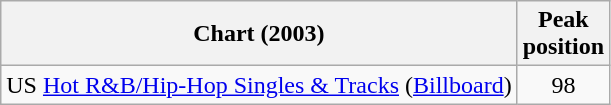<table class="wikitable">
<tr>
<th>Chart (2003)</th>
<th>Peak<br>position</th>
</tr>
<tr>
<td>US <a href='#'>Hot R&B/Hip-Hop Singles & Tracks</a> (<a href='#'>Billboard</a>)</td>
<td align=center>98</td>
</tr>
</table>
